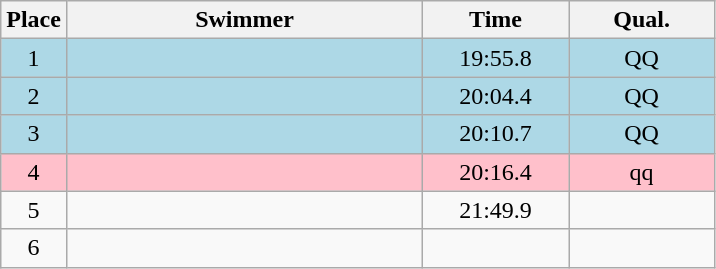<table class=wikitable style="text-align:center">
<tr>
<th>Place</th>
<th width=230>Swimmer</th>
<th width=90>Time</th>
<th width=90>Qual.</th>
</tr>
<tr bgcolor=lightblue>
<td>1</td>
<td align=left></td>
<td>19:55.8</td>
<td>QQ</td>
</tr>
<tr bgcolor=lightblue>
<td>2</td>
<td align=left></td>
<td>20:04.4</td>
<td>QQ</td>
</tr>
<tr bgcolor=lightblue>
<td>3</td>
<td align=left></td>
<td>20:10.7</td>
<td>QQ</td>
</tr>
<tr bgcolor=pink>
<td>4</td>
<td align=left></td>
<td>20:16.4</td>
<td>qq</td>
</tr>
<tr>
<td>5</td>
<td align=left></td>
<td>21:49.9</td>
<td></td>
</tr>
<tr>
<td>6</td>
<td align=left></td>
<td></td>
<td></td>
</tr>
</table>
